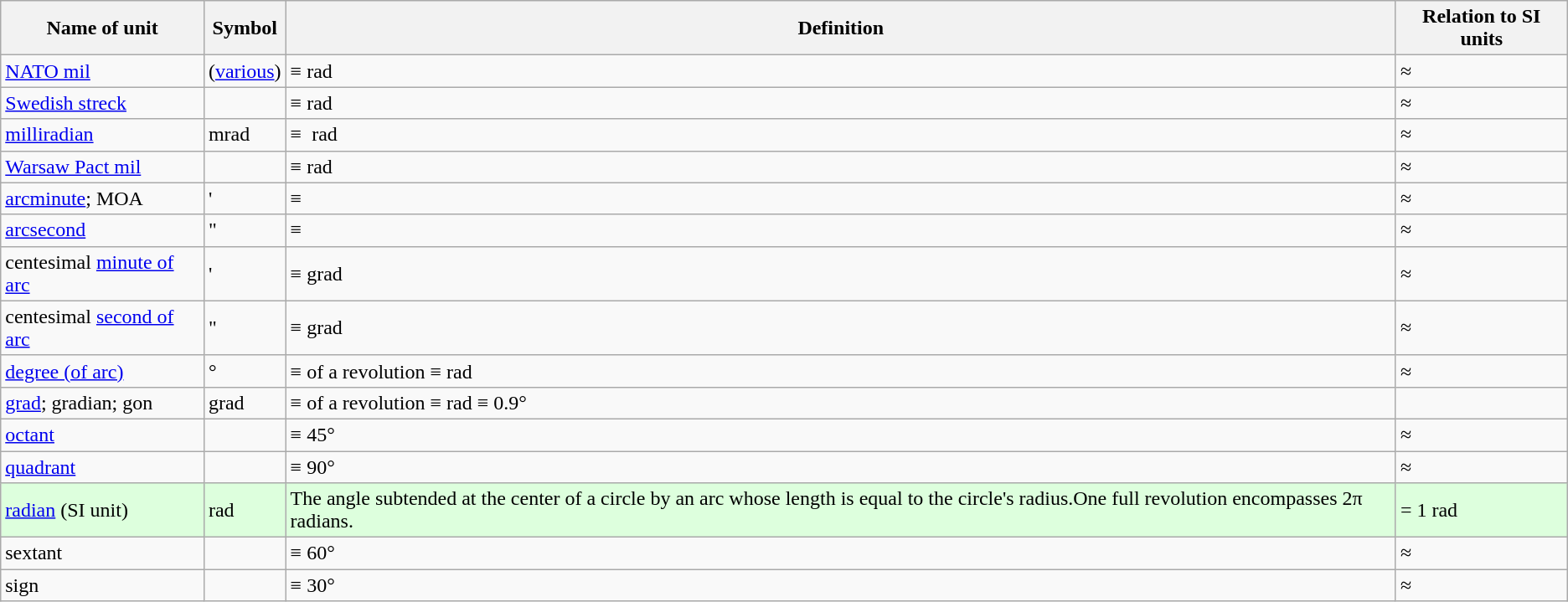<table class="wikitable">
<tr>
<th>Name of unit</th>
<th>Symbol</th>
<th>Definition</th>
<th>Relation to SI units</th>
</tr>
<tr>
<td><a href='#'>NATO mil</a></td>
<td>(<a href='#'>various</a>)</td>
<td>≡  rad</td>
<td>≈ </td>
</tr>
<tr>
<td><a href='#'>Swedish streck</a></td>
<td></td>
<td>≡  rad</td>
<td>≈ </td>
</tr>
<tr>
<td><a href='#'>milliradian</a></td>
<td>mrad</td>
<td>≡  rad</td>
<td>≈ </td>
</tr>
<tr>
<td><a href='#'>Warsaw Pact mil</a></td>
<td></td>
<td>≡  rad</td>
<td>≈ </td>
</tr>
<tr>
<td><a href='#'>arcminute</a>; MOA</td>
<td>'</td>
<td>≡ </td>
<td>≈ </td>
</tr>
<tr>
<td><a href='#'>arcsecond</a></td>
<td>"</td>
<td>≡ </td>
<td>≈ </td>
</tr>
<tr>
<td>centesimal <a href='#'>minute of arc</a></td>
<td>'</td>
<td>≡  grad</td>
<td>≈ </td>
</tr>
<tr>
<td>centesimal <a href='#'>second of arc</a></td>
<td>"</td>
<td>≡  grad</td>
<td>≈ </td>
</tr>
<tr>
<td><a href='#'>degree (of arc)</a></td>
<td>°</td>
<td>≡  of a revolution ≡  rad</td>
<td>≈ </td>
</tr>
<tr>
<td><a href='#'>grad</a>; gradian; gon</td>
<td>grad</td>
<td>≡  of a revolution ≡  rad ≡ 0.9°</td>
<td> </td>
</tr>
<tr>
<td><a href='#'>octant</a></td>
<td></td>
<td>≡ 45°</td>
<td>≈ </td>
</tr>
<tr>
<td><a href='#'>quadrant</a></td>
<td></td>
<td>≡ 90°</td>
<td>≈ </td>
</tr>
<tr style="background:#dfd;">
<td><a href='#'>radian</a> (SI unit)</td>
<td>rad</td>
<td>The angle subtended at the center of a circle by an arc whose length is equal to the circle's radius.One full revolution encompasses 2π radians.</td>
<td>= 1 rad</td>
</tr>
<tr>
<td>sextant</td>
<td></td>
<td>≡ 60°</td>
<td>≈ </td>
</tr>
<tr>
<td>sign</td>
<td></td>
<td>≡ 30°</td>
<td>≈ </td>
</tr>
</table>
